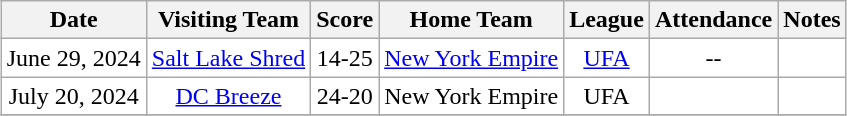<table class="wikitable" align=center style="margin-left:15px; text-align:center; background:#ffffff;">
<tr>
<th style="text-align:center;">Date</th>
<th style="text-align:center;">Visiting Team</th>
<th style="text-align:center;">Score</th>
<th style="text-align:center;">Home Team</th>
<th style="text-align:center;">League</th>
<th style="text-align:center;">Attendance</th>
<th style="text-align:center;">Notes</th>
</tr>
<tr>
<td>June 29, 2024</td>
<td><a href='#'>Salt Lake Shred</a></td>
<td>14-25</td>
<td><a href='#'>New York Empire</a></td>
<td><a href='#'>UFA</a></td>
<td>--</td>
<td></td>
</tr>
<tr>
<td>July 20, 2024</td>
<td><a href='#'>DC Breeze</a></td>
<td>24-20</td>
<td>New York Empire</td>
<td>UFA</td>
<td></td>
<td></td>
</tr>
<tr>
</tr>
</table>
